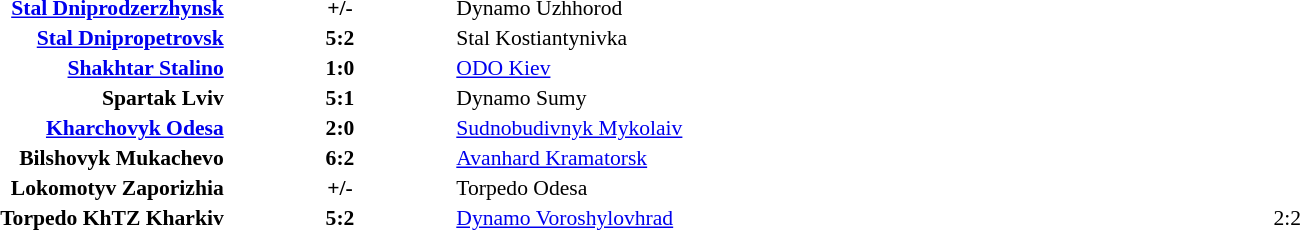<table width=100% cellspacing=1>
<tr>
<th width=20%></th>
<th width=12%></th>
<th width=20%></th>
<th></th>
</tr>
<tr style=font-size:90%>
<td align=right><strong><a href='#'>Stal Dniprodzerzhynsk</a></strong></td>
<td align=center><strong>+/-</strong></td>
<td>Dynamo Uzhhorod</td>
<td align=center></td>
</tr>
<tr style=font-size:90%>
<td align=right><strong><a href='#'>Stal Dnipropetrovsk</a></strong></td>
<td align=center><strong>5:2</strong></td>
<td>Stal Kostiantynivka</td>
<td align=center></td>
</tr>
<tr style=font-size:90%>
<td align=right><strong><a href='#'>Shakhtar Stalino</a></strong></td>
<td align=center><strong>1:0</strong></td>
<td><a href='#'>ODO Kiev</a></td>
<td></td>
</tr>
<tr style=font-size:90%>
<td align=right><strong>Spartak Lviv</strong></td>
<td align=center><strong>5:1</strong></td>
<td>Dynamo Sumy</td>
<td align=center></td>
</tr>
<tr style=font-size:90%>
<td align=right><strong><a href='#'>Kharchovyk Odesa</a></strong></td>
<td align=center><strong>2:0</strong></td>
<td><a href='#'>Sudnobudivnyk Mykolaiv</a></td>
<td align=center></td>
</tr>
<tr style=font-size:90%>
<td align=right><strong>Bilshovyk Mukachevo</strong></td>
<td align=center><strong>6:2</strong></td>
<td><a href='#'>Avanhard Kramatorsk</a></td>
<td align=center></td>
</tr>
<tr style=font-size:90%>
<td align=right><strong>Lokomotyv Zaporizhia</strong></td>
<td align=center><strong>+/-</strong></td>
<td>Torpedo Odesa</td>
<td align=center></td>
</tr>
<tr style=font-size:90%>
<td align=right><strong>Torpedo KhTZ Kharkiv</strong></td>
<td align=center><strong>5:2</strong></td>
<td><a href='#'>Dynamo Voroshylovhrad</a></td>
<td align=center>2:2 </td>
</tr>
</table>
